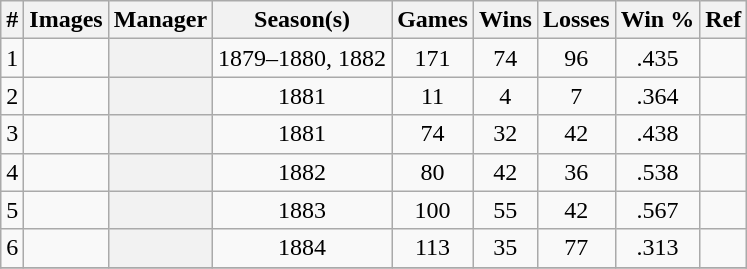<table class="wikitable sortable plainrowheaders" style="text-align:center">
<tr>
<th scope="col">#</th>
<th scope="col">Images</th>
<th scope="col">Manager</th>
<th scope="col">Season(s)</th>
<th scope="col">Games</th>
<th scope="col">Wins</th>
<th scope="col">Losses</th>
<th scope="col">Win %</th>
<th scope="col" class="unsortable">Ref</th>
</tr>
<tr>
<td>1</td>
<td></td>
<th scope="row"></th>
<td>1879–1880, 1882</td>
<td>171</td>
<td>74</td>
<td>96</td>
<td>.435</td>
<td align=center></td>
</tr>
<tr>
<td>2</td>
<td></td>
<th scope="row"></th>
<td>1881</td>
<td>11</td>
<td>4</td>
<td>7</td>
<td>.364</td>
<td align=center></td>
</tr>
<tr>
<td>3</td>
<td></td>
<th scope="row"></th>
<td>1881</td>
<td>74</td>
<td>32</td>
<td>42</td>
<td>.438</td>
<td align=center></td>
</tr>
<tr>
<td>4</td>
<td></td>
<th scope="row"></th>
<td>1882</td>
<td>80</td>
<td>42</td>
<td>36</td>
<td>.538</td>
<td align=center></td>
</tr>
<tr>
<td>5</td>
<td></td>
<th scope="row"></th>
<td>1883</td>
<td>100</td>
<td>55</td>
<td>42</td>
<td>.567</td>
<td align=center></td>
</tr>
<tr>
<td>6</td>
<td></td>
<th scope="row"></th>
<td>1884</td>
<td>113</td>
<td>35</td>
<td>77</td>
<td>.313</td>
<td align=center></td>
</tr>
<tr>
</tr>
</table>
